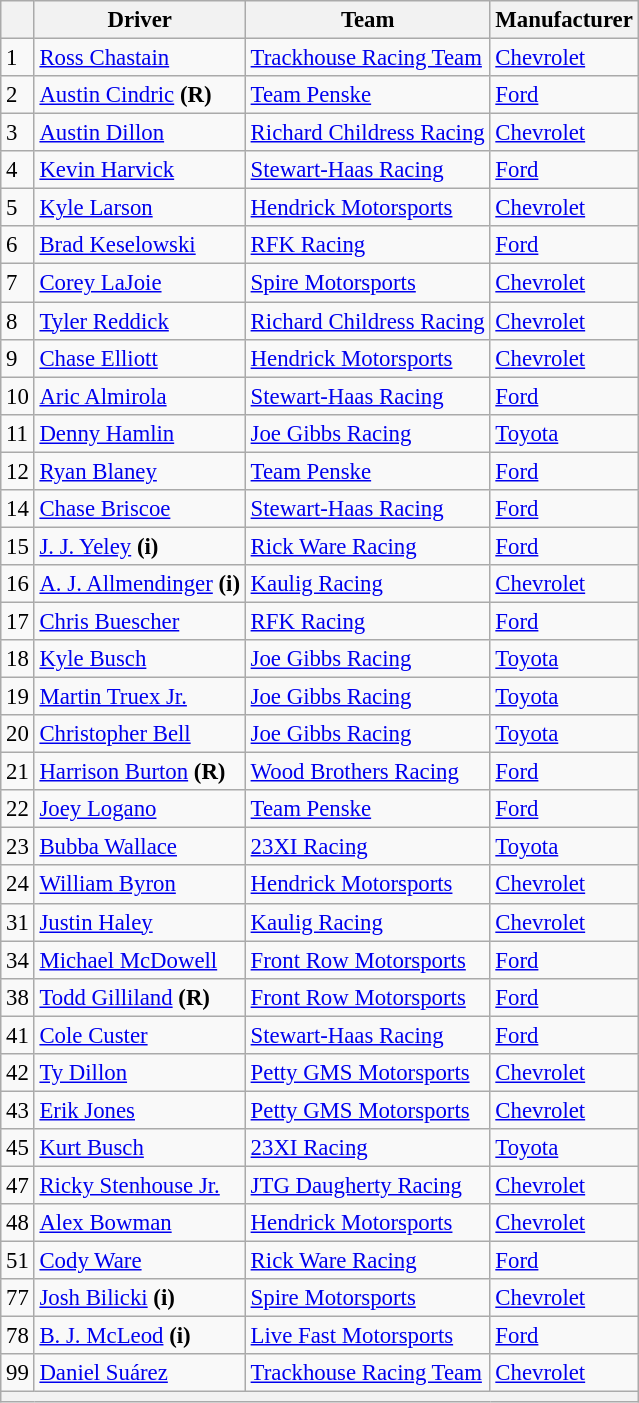<table class="wikitable" style="font-size:95%">
<tr>
<th></th>
<th>Driver</th>
<th>Team</th>
<th>Manufacturer</th>
</tr>
<tr>
<td>1</td>
<td><a href='#'>Ross Chastain</a></td>
<td><a href='#'>Trackhouse Racing Team</a></td>
<td><a href='#'>Chevrolet</a></td>
</tr>
<tr>
<td>2</td>
<td><a href='#'>Austin Cindric</a> <strong>(R)</strong></td>
<td><a href='#'>Team Penske</a></td>
<td><a href='#'>Ford</a></td>
</tr>
<tr>
<td>3</td>
<td><a href='#'>Austin Dillon</a></td>
<td><a href='#'>Richard Childress Racing</a></td>
<td><a href='#'>Chevrolet</a></td>
</tr>
<tr>
<td>4</td>
<td><a href='#'>Kevin Harvick</a></td>
<td><a href='#'>Stewart-Haas Racing</a></td>
<td><a href='#'>Ford</a></td>
</tr>
<tr>
<td>5</td>
<td><a href='#'>Kyle Larson</a></td>
<td><a href='#'>Hendrick Motorsports</a></td>
<td><a href='#'>Chevrolet</a></td>
</tr>
<tr>
<td>6</td>
<td><a href='#'>Brad Keselowski</a></td>
<td><a href='#'>RFK Racing</a></td>
<td><a href='#'>Ford</a></td>
</tr>
<tr>
<td>7</td>
<td><a href='#'>Corey LaJoie</a></td>
<td><a href='#'>Spire Motorsports</a></td>
<td><a href='#'>Chevrolet</a></td>
</tr>
<tr>
<td>8</td>
<td><a href='#'>Tyler Reddick</a></td>
<td><a href='#'>Richard Childress Racing</a></td>
<td><a href='#'>Chevrolet</a></td>
</tr>
<tr>
<td>9</td>
<td><a href='#'>Chase Elliott</a></td>
<td><a href='#'>Hendrick Motorsports</a></td>
<td><a href='#'>Chevrolet</a></td>
</tr>
<tr>
<td>10</td>
<td><a href='#'>Aric Almirola</a></td>
<td><a href='#'>Stewart-Haas Racing</a></td>
<td><a href='#'>Ford</a></td>
</tr>
<tr>
<td>11</td>
<td><a href='#'>Denny Hamlin</a></td>
<td><a href='#'>Joe Gibbs Racing</a></td>
<td><a href='#'>Toyota</a></td>
</tr>
<tr>
<td>12</td>
<td><a href='#'>Ryan Blaney</a></td>
<td><a href='#'>Team Penske</a></td>
<td><a href='#'>Ford</a></td>
</tr>
<tr>
<td>14</td>
<td><a href='#'>Chase Briscoe</a></td>
<td><a href='#'>Stewart-Haas Racing</a></td>
<td><a href='#'>Ford</a></td>
</tr>
<tr>
<td>15</td>
<td><a href='#'>J. J. Yeley</a> <strong>(i)</strong></td>
<td><a href='#'>Rick Ware Racing</a></td>
<td><a href='#'>Ford</a></td>
</tr>
<tr>
<td>16</td>
<td><a href='#'>A. J. Allmendinger</a> <strong>(i)</strong></td>
<td><a href='#'>Kaulig Racing</a></td>
<td><a href='#'>Chevrolet</a></td>
</tr>
<tr>
<td>17</td>
<td><a href='#'>Chris Buescher</a></td>
<td><a href='#'>RFK Racing</a></td>
<td><a href='#'>Ford</a></td>
</tr>
<tr>
<td>18</td>
<td><a href='#'>Kyle Busch</a></td>
<td><a href='#'>Joe Gibbs Racing</a></td>
<td><a href='#'>Toyota</a></td>
</tr>
<tr>
<td>19</td>
<td><a href='#'>Martin Truex Jr.</a></td>
<td><a href='#'>Joe Gibbs Racing</a></td>
<td><a href='#'>Toyota</a></td>
</tr>
<tr>
<td>20</td>
<td><a href='#'>Christopher Bell</a></td>
<td><a href='#'>Joe Gibbs Racing</a></td>
<td><a href='#'>Toyota</a></td>
</tr>
<tr>
<td>21</td>
<td><a href='#'>Harrison Burton</a> <strong>(R)</strong></td>
<td><a href='#'>Wood Brothers Racing</a></td>
<td><a href='#'>Ford</a></td>
</tr>
<tr>
<td>22</td>
<td><a href='#'>Joey Logano</a></td>
<td><a href='#'>Team Penske</a></td>
<td><a href='#'>Ford</a></td>
</tr>
<tr>
<td>23</td>
<td><a href='#'>Bubba Wallace</a></td>
<td><a href='#'>23XI Racing</a></td>
<td><a href='#'>Toyota</a></td>
</tr>
<tr>
<td>24</td>
<td><a href='#'>William Byron</a></td>
<td><a href='#'>Hendrick Motorsports</a></td>
<td><a href='#'>Chevrolet</a></td>
</tr>
<tr>
<td>31</td>
<td><a href='#'>Justin Haley</a></td>
<td><a href='#'>Kaulig Racing</a></td>
<td><a href='#'>Chevrolet</a></td>
</tr>
<tr>
<td>34</td>
<td><a href='#'>Michael McDowell</a></td>
<td><a href='#'>Front Row Motorsports</a></td>
<td><a href='#'>Ford</a></td>
</tr>
<tr>
<td>38</td>
<td><a href='#'>Todd Gilliland</a> <strong>(R)</strong></td>
<td><a href='#'>Front Row Motorsports</a></td>
<td><a href='#'>Ford</a></td>
</tr>
<tr>
<td>41</td>
<td><a href='#'>Cole Custer</a></td>
<td><a href='#'>Stewart-Haas Racing</a></td>
<td><a href='#'>Ford</a></td>
</tr>
<tr>
<td>42</td>
<td><a href='#'>Ty Dillon</a></td>
<td><a href='#'>Petty GMS Motorsports</a></td>
<td><a href='#'>Chevrolet</a></td>
</tr>
<tr>
<td>43</td>
<td><a href='#'>Erik Jones</a></td>
<td><a href='#'>Petty GMS Motorsports</a></td>
<td><a href='#'>Chevrolet</a></td>
</tr>
<tr>
<td>45</td>
<td><a href='#'>Kurt Busch</a></td>
<td><a href='#'>23XI Racing</a></td>
<td><a href='#'>Toyota</a></td>
</tr>
<tr>
<td>47</td>
<td><a href='#'>Ricky Stenhouse Jr.</a></td>
<td><a href='#'>JTG Daugherty Racing</a></td>
<td><a href='#'>Chevrolet</a></td>
</tr>
<tr>
<td>48</td>
<td><a href='#'>Alex Bowman</a></td>
<td><a href='#'>Hendrick Motorsports</a></td>
<td><a href='#'>Chevrolet</a></td>
</tr>
<tr>
<td>51</td>
<td><a href='#'>Cody Ware</a></td>
<td><a href='#'>Rick Ware Racing</a></td>
<td><a href='#'>Ford</a></td>
</tr>
<tr>
<td>77</td>
<td><a href='#'>Josh Bilicki</a> <strong>(i)</strong></td>
<td><a href='#'>Spire Motorsports</a></td>
<td><a href='#'>Chevrolet</a></td>
</tr>
<tr>
<td>78</td>
<td><a href='#'>B. J. McLeod</a> <strong>(i)</strong></td>
<td><a href='#'>Live Fast Motorsports</a></td>
<td><a href='#'>Ford</a></td>
</tr>
<tr>
<td>99</td>
<td><a href='#'>Daniel Suárez</a></td>
<td><a href='#'>Trackhouse Racing Team</a></td>
<td><a href='#'>Chevrolet</a></td>
</tr>
<tr>
<th colspan="4"></th>
</tr>
</table>
